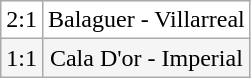<table class="wikitable">
<tr align=center bgcolor=white>
<td>2:1</td>
<td>Balaguer - Villarreal</td>
</tr>
<tr align=center bgcolor=#F5F5F5>
<td>1:1</td>
<td>Cala D'or - Imperial</td>
</tr>
</table>
